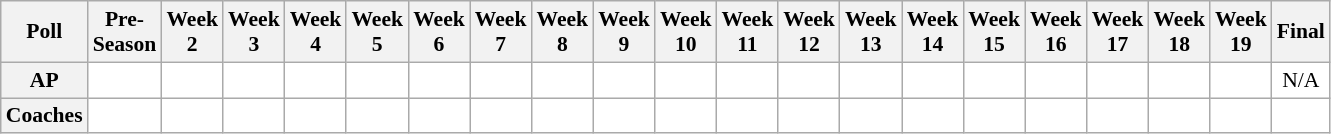<table class="wikitable" style="white-space:nowrap;font-size:90%">
<tr>
<th>Poll</th>
<th>Pre-<br>Season</th>
<th>Week<br>2</th>
<th>Week<br>3</th>
<th>Week<br>4</th>
<th>Week<br>5</th>
<th>Week<br>6</th>
<th>Week<br>7</th>
<th>Week<br>8</th>
<th>Week<br>9</th>
<th>Week<br>10</th>
<th>Week<br>11</th>
<th>Week<br>12</th>
<th>Week<br>13</th>
<th>Week<br>14</th>
<th>Week<br>15</th>
<th>Week<br>16</th>
<th>Week<br>17</th>
<th>Week<br>18</th>
<th>Week<br>19</th>
<th>Final</th>
</tr>
<tr style="text-align:center;">
<th>AP</th>
<td style="background:#FFF;"></td>
<td style="background:#FFF;"></td>
<td style="background:#FFF;"></td>
<td style="background:#FFF;"></td>
<td style="background:#FFF;"></td>
<td style="background:#FFF;"></td>
<td style="background:#FFF;"></td>
<td style="background:#FFF;"></td>
<td style="background:#FFF;"></td>
<td style="background:#FFF;"></td>
<td style="background:#FFF;"></td>
<td style="background:#FFF;"></td>
<td style="background:#FFF;"></td>
<td style="background:#FFF;"></td>
<td style="background:#FFF;"></td>
<td style="background:#FFF;"></td>
<td style="background:#FFF;"></td>
<td style="background:#FFF;"></td>
<td style="background:#FFF;"></td>
<td style="background:#FFF;">N/A</td>
</tr>
<tr style="text-align:center;">
<th>Coaches</th>
<td style="background:#FFF;"></td>
<td style="background:#FFF;"></td>
<td style="background:#FFF;"></td>
<td style="background:#FFF;"></td>
<td style="background:#FFF;"></td>
<td style="background:#FFF;"></td>
<td style="background:#FFF;"></td>
<td style="background:#FFF;"></td>
<td style="background:#FFF;"></td>
<td style="background:#FFF;"></td>
<td style="background:#FFF;"></td>
<td style="background:#FFF;"></td>
<td style="background:#FFF;"></td>
<td style="background:#FFF;"></td>
<td style="background:#FFF;"></td>
<td style="background:#FFF;"></td>
<td style="background:#FFF;"></td>
<td style="background:#FFF;"></td>
<td style="background:#FFF;"></td>
<td style="background:#FFF;"></td>
</tr>
</table>
